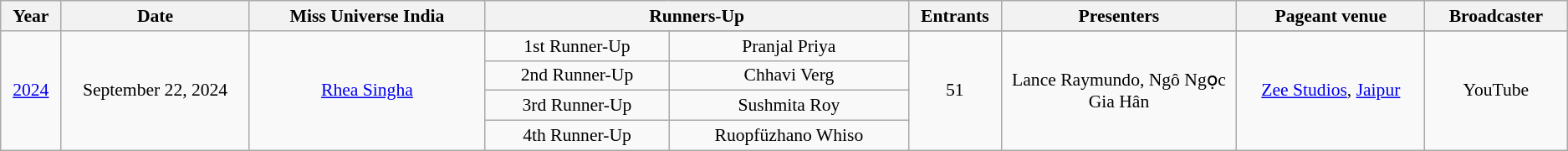<table class="wikitable" style="font-size: 90%; text-align:center">
<tr>
<th bgcolor="#efefef" width="2%">Year</th>
<th bgcolor="#efefef" width="8%">Date</th>
<th bgcolor="#efefef" width="10%">Miss Universe India</th>
<th colspan=2 bgcolor="#efefef" width="18%">Runners-Up</th>
<th bgcolor="#efefef" width="2%">Entrants</th>
<th bgcolor="#efefef" width="10%">Presenters</th>
<th bgcolor="#efefef" width="8%">Pageant venue</th>
<th bgcolor="#efefef" width="5%">Broadcaster</th>
</tr>
<tr>
<td rowspan=5 align=center><a href='#'>2024</a></td>
<td rowspan=5 align=center>September 22, 2024</td>
<td rowspan=5><a href='#'>Rhea Singha</a></td>
</tr>
<tr>
<td>1st Runner-Up</td>
<td>Pranjal Priya</td>
<td rowspan=4 align=center>51</td>
<td rowspan=4 align=center>Lance Raymundo, Ngô Ngọc Gia Hân</td>
<td rowspan=4 align=center><a href='#'>Zee Studios</a>, <a href='#'>Jaipur</a></td>
<td rowspan=4 align=center>YouTube</td>
</tr>
<tr>
<td>2nd Runner-Up</td>
<td>Chhavi Verg</td>
</tr>
<tr>
<td>3rd Runner-Up</td>
<td>Sushmita Roy</td>
</tr>
<tr>
<td>4th Runner-Up</td>
<td>Ruopfüzhano Whiso</td>
</tr>
</table>
